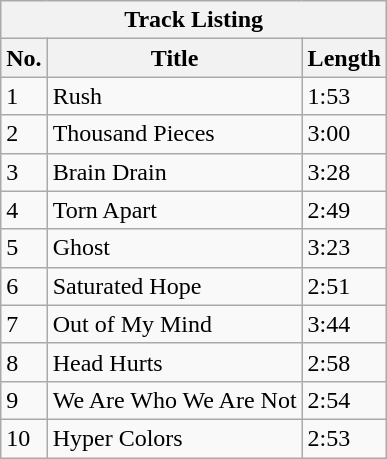<table class="wikitable">
<tr>
<th colspan="3">Track Listing</th>
</tr>
<tr>
<th><strong>No.</strong></th>
<th><strong>Title</strong></th>
<th><strong>Length</strong></th>
</tr>
<tr>
<td>1</td>
<td>Rush</td>
<td>1:53</td>
</tr>
<tr>
<td>2</td>
<td>Thousand Pieces</td>
<td>3:00</td>
</tr>
<tr>
<td>3</td>
<td>Brain Drain</td>
<td>3:28</td>
</tr>
<tr>
<td>4</td>
<td>Torn Apart</td>
<td>2:49</td>
</tr>
<tr>
<td>5</td>
<td>Ghost</td>
<td>3:23</td>
</tr>
<tr>
<td>6</td>
<td>Saturated Hope</td>
<td>2:51</td>
</tr>
<tr>
<td>7</td>
<td>Out of My Mind</td>
<td>3:44</td>
</tr>
<tr>
<td>8</td>
<td>Head Hurts</td>
<td>2:58</td>
</tr>
<tr>
<td>9</td>
<td>We Are Who We Are Not</td>
<td>2:54</td>
</tr>
<tr>
<td>10</td>
<td>Hyper Colors</td>
<td>2:53</td>
</tr>
</table>
